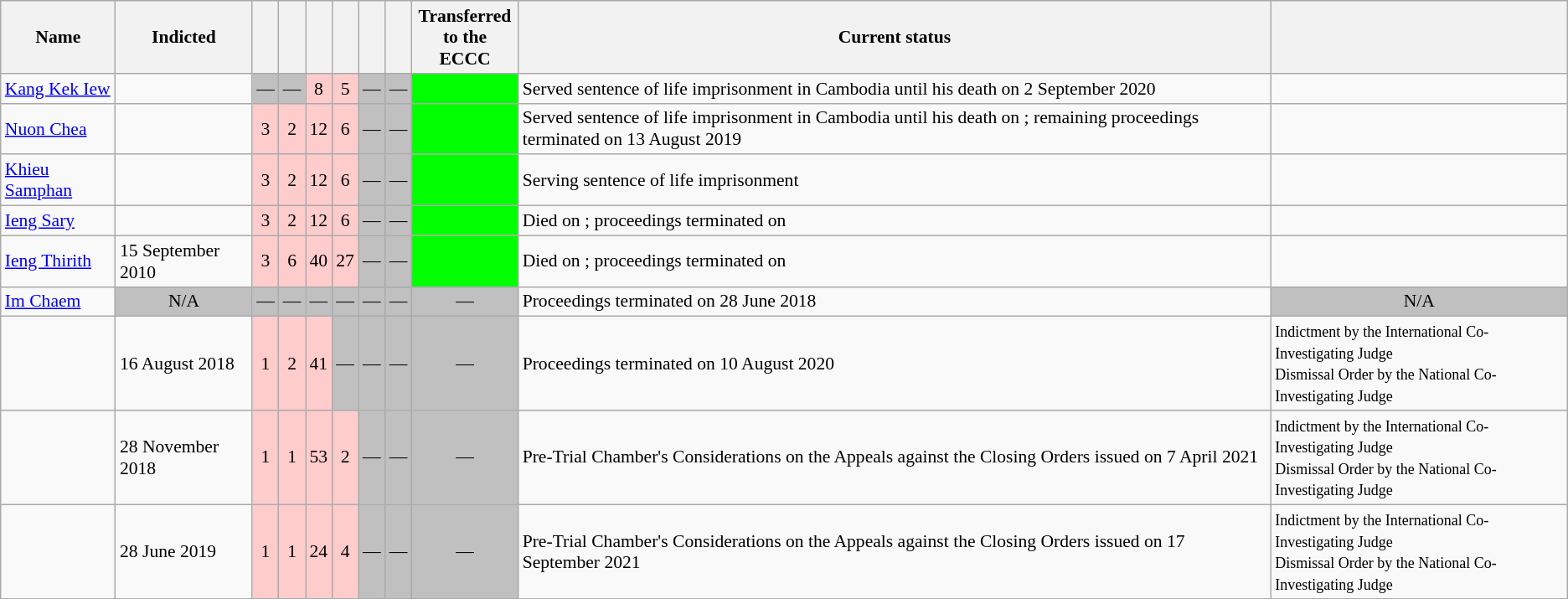<table class="wikitable sortable" style="text-align:left;">
<tr style="font-size:90%">
<th>Name</th>
<th>Indicted</th>
<th></th>
<th></th>
<th></th>
<th></th>
<th></th>
<th></th>
<th>Transferred<br>to the ECCC</th>
<th>Current status</th>
<th class="unsortable"></th>
</tr>
<tr style="font-size:90%">
<td><a href='#'>Kang Kek Iew</a></td>
<td></td>
<td style="text-align:center; background:silver;">—</td>
<td style="text-align:center; background:silver;">—</td>
<td style="text-align:center; background:#fcc;">8</td>
<td style="text-align:center; background:#fcc;">5</td>
<td style="text-align:center; background:silver;">—</td>
<td style="text-align:center; background:silver;">—</td>
<td style="background:#0f0;"></td>
<td>Served sentence of life imprisonment in Cambodia  until his death on 2 September 2020</td>
<td style="text-align:center;"></td>
</tr>
<tr style="font-size:90%">
<td><a href='#'>Nuon Chea</a></td>
<td></td>
<td style="text-align:center; background:#fcc;">3</td>
<td style="text-align:center; background:#fcc;">2</td>
<td style="text-align:center; background:#fcc;">12</td>
<td style="text-align:center; background:#fcc;">6</td>
<td style="text-align:center; background:silver;">—</td>
<td style="text-align:center; background:silver;">—</td>
<td style="background:#0f0;"></td>
<td>Served sentence of life imprisonment in Cambodia until his death on ; remaining proceedings terminated on 13 August 2019</td>
<td style="text-align:center;"></td>
</tr>
<tr style="font-size:90%">
<td><a href='#'>Khieu Samphan</a></td>
<td></td>
<td style="text-align:center; background:#fcc;">3</td>
<td style="text-align:center; background:#fcc;">2</td>
<td style="text-align:center; background:#fcc;">12</td>
<td style="text-align:center; background:#fcc;">6</td>
<td style="text-align:center; background:silver;">—</td>
<td style="text-align:center; background:silver;">—</td>
<td style="background:#0f0;"></td>
<td>Serving sentence of life imprisonment</td>
<td style="text-align:center;"></td>
</tr>
<tr style="font-size:90%">
<td><a href='#'>Ieng Sary</a></td>
<td></td>
<td style="text-align:center; background:#fcc;">3</td>
<td style="text-align:center; background:#fcc;">2</td>
<td style="text-align:center; background:#fcc;">12</td>
<td style="text-align:center; background:#fcc;">6</td>
<td style="text-align:center; background:silver;">—</td>
<td style="text-align:center; background:silver;">—</td>
<td style="background:#0f0;"></td>
<td>Died on ; proceedings terminated on </td>
<td style="text-align:center;"></td>
</tr>
<tr style="font-size:90%">
<td><a href='#'>Ieng Thirith</a></td>
<td>15 September 2010</td>
<td style="text-align:center; background:#fcc;">3</td>
<td style="text-align:center; background:#fcc;">6</td>
<td style="text-align:center; background:#fcc;">40</td>
<td style="text-align:center; background:#fcc;">27</td>
<td style="text-align:center; background:silver">—</td>
<td style="text-align:center; background:silver;">—</td>
<td style="background:#0f0;"></td>
<td>Died on ; proceedings terminated on </td>
<td style="text-align:center;"></td>
</tr>
<tr style="font-size:90%">
<td><a href='#'>Im Chaem</a></td>
<td style="text-align:center; background:silver;">N/A</td>
<td style="text-align:center; background:silver;">—</td>
<td style="text-align:center; background:silver;">—</td>
<td style="text-align:center; background:silver;">—</td>
<td style="text-align:center; background:silver;">—</td>
<td style="text-align:center; background:silver;">—</td>
<td style="text-align:center; background:silver;">—</td>
<td style="text-align:center; background:silver;">—</td>
<td>Proceedings terminated on 28 June 2018</td>
<td style="text-align:center; background:silver;">N/A</td>
</tr>
<tr style="font-size:90%">
<td></td>
<td>16 August 2018</td>
<td style="text-align:center; background:#fcc;">1</td>
<td style="text-align:center; background:#fcc;">2</td>
<td style="text-align:center; background:#fcc;">41</td>
<td style="text-align:center; background:silver">—</td>
<td style="text-align:center; background:silver">—</td>
<td style="text-align:center; background:silver">—</td>
<td style="text-align:center; background:silver">—</td>
<td>Proceedings terminated on 10 August 2020</td>
<td><small>Indictment by the International Co-Investigating Judge</small><br><small>Dismissal Order by the National Co-Investigating Judge</small></td>
</tr>
<tr style="font-size:90%">
<td></td>
<td>28 November 2018</td>
<td style="text-align:center; background:#fcc;">1</td>
<td style="text-align:center; background:#fcc;">1</td>
<td style="text-align:center; background:#fcc;">53</td>
<td style="text-align:center; background:#fcc;">2</td>
<td style="text-align:center; background:silver">—</td>
<td style="text-align:center; background:silver">—</td>
<td style="text-align:center; background:silver">—</td>
<td>Pre-Trial Chamber's Considerations on the Appeals against the Closing Orders issued on 7 April 2021</td>
<td><small>Indictment by the International Co-Investigating Judge</small><br><small>Dismissal Order by the National Co-Investigating Judge</small></td>
</tr>
<tr style="font-size:90%">
<td> </td>
<td>28 June 2019</td>
<td style="text-align:center; background:#fcc;">1</td>
<td style="text-align:center; background:#fcc;">1</td>
<td style="text-align:center; background:#fcc;">24</td>
<td style="text-align:center; background:#fcc;">4</td>
<td style="text-align:center; background:silver">—</td>
<td style="text-align:center; background:silver">—</td>
<td style="text-align:center; background:silver">—</td>
<td>Pre-Trial Chamber's Considerations on the Appeals against the Closing Orders issued on 17 September 2021</td>
<td><small>Indictment by the International Co-Investigating Judge</small><br><small>Dismissal Order by the National Co-Investigating Judge</small></td>
</tr>
</table>
